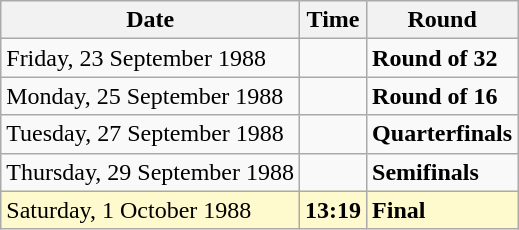<table class="wikitable">
<tr>
<th>Date</th>
<th>Time</th>
<th>Round</th>
</tr>
<tr>
<td>Friday, 23 September 1988</td>
<td></td>
<td><strong>Round of 32</strong></td>
</tr>
<tr>
<td>Monday, 25 September 1988</td>
<td></td>
<td><strong>Round of 16</strong></td>
</tr>
<tr>
<td>Tuesday, 27 September 1988</td>
<td></td>
<td><strong>Quarterfinals</strong></td>
</tr>
<tr>
<td>Thursday, 29 September 1988</td>
<td></td>
<td><strong>Semifinals</strong></td>
</tr>
<tr style=background:lemonchiffon>
<td>Saturday, 1 October 1988</td>
<td><strong>13:19</strong></td>
<td><strong>Final</strong></td>
</tr>
</table>
